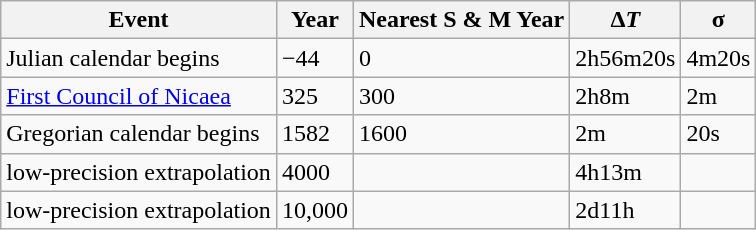<table class=wikitable>
<tr>
<th>Event</th>
<th>Year</th>
<th>Nearest S & M Year</th>
<th>Δ<em>T</em></th>
<th>σ</th>
</tr>
<tr>
<td>Julian calendar begins</td>
<td>−44</td>
<td>0</td>
<td>2h56m20s</td>
<td>4m20s</td>
</tr>
<tr>
<td><a href='#'>First Council of Nicaea</a></td>
<td>325</td>
<td>300</td>
<td>2h8m</td>
<td>2m</td>
</tr>
<tr>
<td>Gregorian calendar begins</td>
<td>1582</td>
<td>1600</td>
<td>2m</td>
<td>20s</td>
</tr>
<tr>
<td>low-precision extrapolation</td>
<td>4000</td>
<td></td>
<td>4h13m</td>
<td></td>
</tr>
<tr>
<td>low-precision extrapolation</td>
<td>10,000</td>
<td></td>
<td>2d11h</td>
<td></td>
</tr>
</table>
